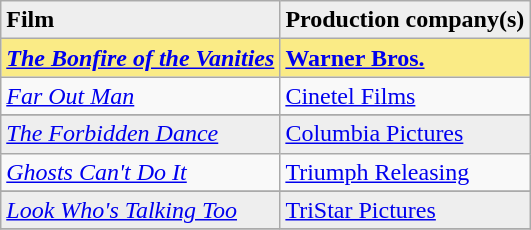<table class="wikitable">
<tr style="background:#eee;">
<td><strong>Film</strong></td>
<td><strong>Production company(s)</strong></td>
</tr>
<tr style="background:#FAEB86">
<td><strong><em><a href='#'>The Bonfire of the Vanities</a></em></strong></td>
<td><strong><a href='#'>Warner Bros.</a></strong></td>
</tr>
<tr>
<td><em><a href='#'>Far Out Man</a></em></td>
<td><a href='#'>Cinetel Films</a></td>
</tr>
<tr>
</tr>
<tr style="background:#eee;">
<td><em><a href='#'>The Forbidden Dance</a></em></td>
<td><a href='#'>Columbia Pictures</a></td>
</tr>
<tr>
<td><em><a href='#'>Ghosts Can't Do It</a></em></td>
<td><a href='#'>Triumph Releasing</a></td>
</tr>
<tr>
</tr>
<tr style="background:#eee;">
<td><em><a href='#'>Look Who's Talking Too</a></em></td>
<td><a href='#'>TriStar Pictures</a></td>
</tr>
<tr>
</tr>
</table>
